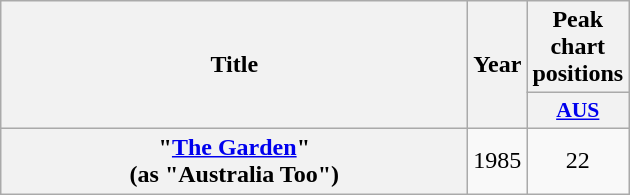<table class="wikitable plainrowheaders" style="text-align:center;" border="1">
<tr>
<th scope="col" rowspan="2" style="width:19em;">Title</th>
<th scope="col" rowspan="2" style="width:1em;">Year</th>
<th scope="col" colspan="1">Peak chart positions</th>
</tr>
<tr>
<th scope="col" style="width:3em;font-size:90%;"><a href='#'>AUS</a><br></th>
</tr>
<tr>
<th scope="row">"<a href='#'>The Garden</a>"<br><span>(as "Australia Too")</span></th>
<td>1985</td>
<td>22</td>
</tr>
</table>
